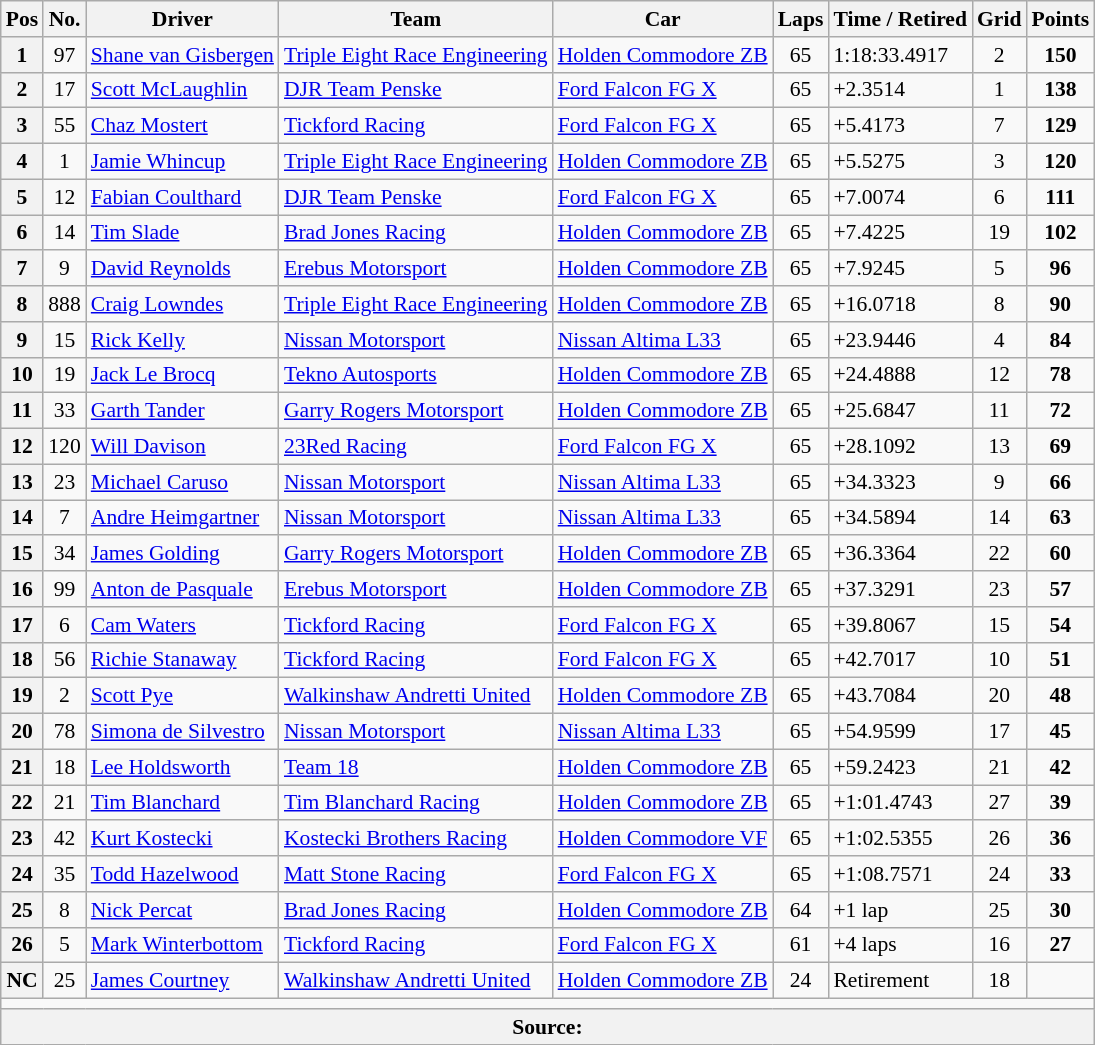<table class="wikitable" style="font-size:90%;">
<tr>
<th>Pos</th>
<th>No.</th>
<th>Driver</th>
<th>Team</th>
<th>Car</th>
<th>Laps</th>
<th>Time / Retired</th>
<th>Grid</th>
<th>Points</th>
</tr>
<tr>
<th>1</th>
<td align="center">97</td>
<td> <a href='#'>Shane van Gisbergen</a></td>
<td><a href='#'>Triple Eight Race Engineering</a></td>
<td><a href='#'>Holden Commodore ZB</a></td>
<td align="center">65</td>
<td>1:18:33.4917</td>
<td align="center">2</td>
<td align="center"><strong>150</strong></td>
</tr>
<tr>
<th>2</th>
<td align="center">17</td>
<td> <a href='#'>Scott McLaughlin</a></td>
<td><a href='#'>DJR Team Penske</a></td>
<td><a href='#'>Ford Falcon FG X</a></td>
<td align="center">65</td>
<td>+2.3514</td>
<td align="center">1</td>
<td align="center"><strong>138</strong></td>
</tr>
<tr>
<th>3</th>
<td align="center">55</td>
<td> <a href='#'>Chaz Mostert</a></td>
<td><a href='#'>Tickford Racing</a></td>
<td><a href='#'>Ford Falcon FG X</a></td>
<td align="center">65</td>
<td>+5.4173</td>
<td align="center">7</td>
<td align="center"><strong>129</strong></td>
</tr>
<tr>
<th>4</th>
<td align="center">1</td>
<td> <a href='#'>Jamie Whincup</a></td>
<td><a href='#'>Triple Eight Race Engineering</a></td>
<td><a href='#'>Holden Commodore ZB</a></td>
<td align="center">65</td>
<td>+5.5275</td>
<td align="center">3</td>
<td align="center"><strong>120</strong></td>
</tr>
<tr>
<th>5</th>
<td align="center">12</td>
<td> <a href='#'>Fabian Coulthard</a></td>
<td><a href='#'>DJR Team Penske</a></td>
<td><a href='#'>Ford Falcon FG X</a></td>
<td align="center">65</td>
<td>+7.0074</td>
<td align="center">6</td>
<td align="center"><strong>111</strong></td>
</tr>
<tr>
<th>6</th>
<td align="center">14</td>
<td> <a href='#'>Tim Slade</a></td>
<td><a href='#'>Brad Jones Racing</a></td>
<td><a href='#'>Holden Commodore ZB</a></td>
<td align="center">65</td>
<td>+7.4225</td>
<td align="center">19</td>
<td align="center"><strong>102</strong></td>
</tr>
<tr>
<th>7</th>
<td align="center">9</td>
<td> <a href='#'>David Reynolds</a></td>
<td><a href='#'>Erebus Motorsport</a></td>
<td><a href='#'>Holden Commodore ZB</a></td>
<td align="center">65</td>
<td>+7.9245</td>
<td align="center">5</td>
<td align="center"><strong>96</strong></td>
</tr>
<tr>
<th>8</th>
<td align="center">888</td>
<td> <a href='#'>Craig Lowndes</a></td>
<td><a href='#'>Triple Eight Race Engineering</a></td>
<td><a href='#'>Holden Commodore ZB</a></td>
<td align="center">65</td>
<td>+16.0718</td>
<td align="center">8</td>
<td align="center"><strong>90</strong></td>
</tr>
<tr>
<th>9</th>
<td align="center">15</td>
<td> <a href='#'>Rick Kelly</a></td>
<td><a href='#'>Nissan Motorsport</a></td>
<td><a href='#'>Nissan Altima L33</a></td>
<td align="center">65</td>
<td>+23.9446</td>
<td align="center">4</td>
<td align="center"><strong>84</strong></td>
</tr>
<tr>
<th>10</th>
<td align="center">19</td>
<td> <a href='#'>Jack Le Brocq</a></td>
<td><a href='#'>Tekno Autosports</a></td>
<td><a href='#'>Holden Commodore ZB</a></td>
<td align="center">65</td>
<td>+24.4888</td>
<td align="center">12</td>
<td align="center"><strong>78</strong></td>
</tr>
<tr>
<th>11</th>
<td align="center">33</td>
<td> <a href='#'>Garth Tander</a></td>
<td><a href='#'>Garry Rogers Motorsport</a></td>
<td><a href='#'>Holden Commodore ZB</a></td>
<td align="center">65</td>
<td>+25.6847</td>
<td align="center">11</td>
<td align="center"><strong>72</strong></td>
</tr>
<tr>
<th>12</th>
<td align="center">120</td>
<td> <a href='#'>Will Davison</a></td>
<td><a href='#'>23Red Racing</a></td>
<td><a href='#'>Ford Falcon FG X</a></td>
<td align="center">65</td>
<td>+28.1092</td>
<td align="center">13</td>
<td align="center"><strong>69</strong></td>
</tr>
<tr>
<th>13</th>
<td align="center">23</td>
<td> <a href='#'>Michael Caruso</a></td>
<td><a href='#'>Nissan Motorsport</a></td>
<td><a href='#'>Nissan Altima L33</a></td>
<td align="center">65</td>
<td>+34.3323</td>
<td align="center">9</td>
<td align="center"><strong>66</strong></td>
</tr>
<tr>
<th>14</th>
<td align="center">7</td>
<td> <a href='#'>Andre Heimgartner</a></td>
<td><a href='#'>Nissan Motorsport</a></td>
<td><a href='#'>Nissan Altima L33</a></td>
<td align="center">65</td>
<td>+34.5894</td>
<td align="center">14</td>
<td align="center"><strong>63</strong></td>
</tr>
<tr>
<th>15</th>
<td align="center">34</td>
<td> <a href='#'>James Golding</a></td>
<td><a href='#'>Garry Rogers Motorsport</a></td>
<td><a href='#'>Holden Commodore ZB</a></td>
<td align="center">65</td>
<td>+36.3364</td>
<td align="center">22</td>
<td align="center"><strong>60</strong></td>
</tr>
<tr>
<th>16</th>
<td align="center">99</td>
<td> <a href='#'>Anton de Pasquale</a></td>
<td><a href='#'>Erebus Motorsport</a></td>
<td><a href='#'>Holden Commodore ZB</a></td>
<td align="center">65</td>
<td>+37.3291</td>
<td align="center">23</td>
<td align="center"><strong>57</strong></td>
</tr>
<tr>
<th>17</th>
<td align="center">6</td>
<td> <a href='#'>Cam Waters</a></td>
<td><a href='#'>Tickford Racing</a></td>
<td><a href='#'>Ford Falcon FG X</a></td>
<td align="center">65</td>
<td>+39.8067</td>
<td align="center">15</td>
<td align="center"><strong>54</strong></td>
</tr>
<tr>
<th>18</th>
<td align="center">56</td>
<td> <a href='#'>Richie Stanaway</a></td>
<td><a href='#'>Tickford Racing</a></td>
<td><a href='#'>Ford Falcon FG X</a></td>
<td align="center">65</td>
<td>+42.7017</td>
<td align="center">10</td>
<td align="center"><strong>51</strong></td>
</tr>
<tr>
<th>19</th>
<td align="center">2</td>
<td> <a href='#'>Scott Pye</a></td>
<td><a href='#'>Walkinshaw Andretti United</a></td>
<td><a href='#'>Holden Commodore ZB</a></td>
<td align="center">65</td>
<td>+43.7084</td>
<td align="center">20</td>
<td align="center"><strong>48</strong></td>
</tr>
<tr>
<th>20</th>
<td align="center">78</td>
<td> <a href='#'>Simona de Silvestro</a></td>
<td><a href='#'>Nissan Motorsport</a></td>
<td><a href='#'>Nissan Altima L33</a></td>
<td align="center">65</td>
<td>+54.9599</td>
<td align="center">17</td>
<td align="center"><strong>45</strong></td>
</tr>
<tr>
<th>21</th>
<td align="center">18</td>
<td> <a href='#'>Lee Holdsworth</a></td>
<td><a href='#'>Team 18</a></td>
<td><a href='#'>Holden Commodore ZB</a></td>
<td align="center">65</td>
<td>+59.2423</td>
<td align="center">21</td>
<td align="center"><strong>42</strong></td>
</tr>
<tr>
<th>22</th>
<td align="center">21</td>
<td> <a href='#'>Tim Blanchard</a></td>
<td><a href='#'>Tim Blanchard Racing</a></td>
<td><a href='#'>Holden Commodore ZB</a></td>
<td align="center">65</td>
<td>+1:01.4743</td>
<td align="center">27</td>
<td align="center"><strong>39</strong></td>
</tr>
<tr>
<th>23</th>
<td align="center">42</td>
<td> <a href='#'>Kurt Kostecki</a></td>
<td><a href='#'>Kostecki Brothers Racing</a></td>
<td><a href='#'>Holden Commodore VF</a></td>
<td align="center">65</td>
<td>+1:02.5355</td>
<td align="center">26</td>
<td align="center"><strong>36</strong></td>
</tr>
<tr>
<th>24</th>
<td align="center">35</td>
<td> <a href='#'>Todd Hazelwood</a></td>
<td><a href='#'>Matt Stone Racing</a></td>
<td><a href='#'>Ford Falcon FG X</a></td>
<td align="center">65</td>
<td>+1:08.7571</td>
<td align="center">24</td>
<td align="center"><strong>33</strong></td>
</tr>
<tr>
<th>25</th>
<td align="center">8</td>
<td> <a href='#'>Nick Percat</a></td>
<td><a href='#'>Brad Jones Racing</a></td>
<td><a href='#'>Holden Commodore ZB</a></td>
<td align="center">64</td>
<td>+1 lap</td>
<td align="center">25</td>
<td align="center"><strong>30</strong></td>
</tr>
<tr>
<th>26</th>
<td align="center">5</td>
<td> <a href='#'>Mark Winterbottom</a></td>
<td><a href='#'>Tickford Racing</a></td>
<td><a href='#'>Ford Falcon FG X</a></td>
<td align="center">61</td>
<td>+4 laps</td>
<td align="center">16</td>
<td align="center"><strong>27</strong></td>
</tr>
<tr>
<th>NC</th>
<td align="center">25</td>
<td> <a href='#'>James Courtney</a></td>
<td><a href='#'>Walkinshaw Andretti United</a></td>
<td><a href='#'>Holden Commodore ZB</a></td>
<td align="center">24</td>
<td>Retirement</td>
<td align="center">18</td>
<td align="center"></td>
</tr>
<tr>
<td colspan="9" align="center"></td>
</tr>
<tr>
<th colspan="9">Source:</th>
</tr>
</table>
